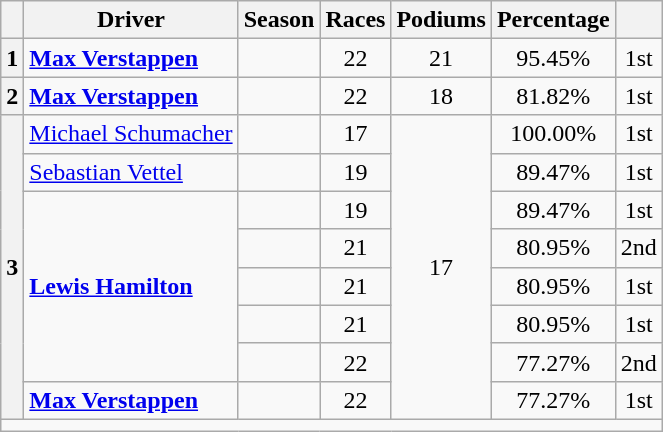<table class="wikitable" style="text-align:center">
<tr>
<th></th>
<th>Driver</th>
<th>Season</th>
<th>Races</th>
<th>Podiums</th>
<th>Percentage</th>
<th></th>
</tr>
<tr>
<th>1</th>
<td align=left> <strong><a href='#'>Max Verstappen</a></strong></td>
<td></td>
<td>22</td>
<td>21</td>
<td>95.45%</td>
<td>1st</td>
</tr>
<tr>
<th>2</th>
<td align=left> <strong><a href='#'>Max Verstappen</a></strong></td>
<td></td>
<td>22</td>
<td>18</td>
<td>81.82%</td>
<td>1st</td>
</tr>
<tr>
<th rowspan=8>3</th>
<td align=left> <a href='#'>Michael Schumacher</a></td>
<td></td>
<td>17</td>
<td rowspan=8>17</td>
<td>100.00%</td>
<td>1st</td>
</tr>
<tr>
<td align=left> <a href='#'>Sebastian Vettel</a></td>
<td></td>
<td>19</td>
<td>89.47%</td>
<td>1st</td>
</tr>
<tr>
<td align=left rowspan=5> <strong><a href='#'>Lewis Hamilton</a></strong></td>
<td></td>
<td>19</td>
<td>89.47%</td>
<td>1st</td>
</tr>
<tr>
<td></td>
<td>21</td>
<td>80.95%</td>
<td>2nd</td>
</tr>
<tr>
<td></td>
<td>21</td>
<td>80.95%</td>
<td>1st</td>
</tr>
<tr>
<td></td>
<td>21</td>
<td>80.95%</td>
<td>1st</td>
</tr>
<tr>
<td></td>
<td>22</td>
<td>77.27%</td>
<td>2nd</td>
</tr>
<tr>
<td align=left> <strong><a href='#'>Max Verstappen</a></strong></td>
<td></td>
<td>22</td>
<td>77.27%</td>
<td>1st</td>
</tr>
<tr align=center>
<td colspan=7></td>
</tr>
</table>
